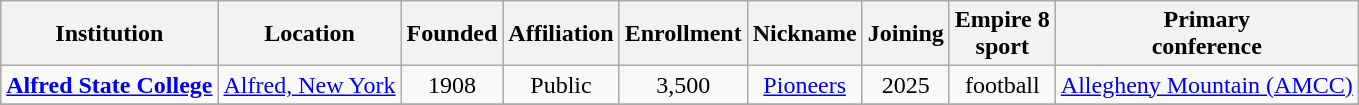<table class="wikitable sortable" style="text-align:center">
<tr>
<th>Institution</th>
<th>Location</th>
<th>Founded</th>
<th>Affiliation</th>
<th>Enrollment</th>
<th>Nickname</th>
<th>Joining</th>
<th>Empire 8<br>sport</th>
<th>Primary<br>conference</th>
</tr>
<tr>
<td><strong><a href='#'>Alfred State College</a></strong></td>
<td><a href='#'>Alfred, New York</a></td>
<td>1908</td>
<td>Public</td>
<td>3,500</td>
<td><a href='#'>Pioneers</a></td>
<td>2025</td>
<td>football</td>
<td><a href='#'>Allegheny Mountain (AMCC)</a></td>
</tr>
<tr>
</tr>
</table>
